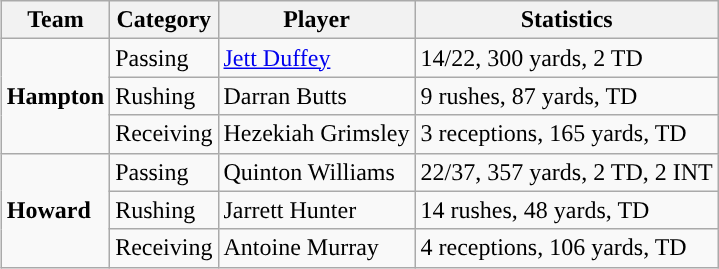<table class="wikitable" style="float: right;">
<tr>
<th>Team</th>
<th>Category</th>
<th>Player</th>
<th>Statistics</th>
</tr>
<tr>
<td rowspan=3><strong>Hampton</strong></td>
<td>Passing</td>
<td><a href='#'>Jett Duffey</a></td>
<td>14/22, 300 yards, 2 TD</td>
</tr>
<tr>
<td>Rushing</td>
<td>Darran Butts</td>
<td>9 rushes, 87 yards, TD</td>
</tr>
<tr>
<td>Receiving</td>
<td>Hezekiah Grimsley</td>
<td>3 receptions, 165 yards, TD</td>
</tr>
<tr>
<td rowspan=3><strong>Howard</strong></td>
<td>Passing</td>
<td>Quinton Williams</td>
<td>22/37, 357 yards, 2 TD, 2 INT</td>
</tr>
<tr>
<td>Rushing</td>
<td>Jarrett Hunter</td>
<td>14 rushes, 48 yards, TD</td>
</tr>
<tr>
<td>Receiving</td>
<td>Antoine Murray</td>
<td>4 receptions, 106 yards, TD</td>
</tr>
</table>
